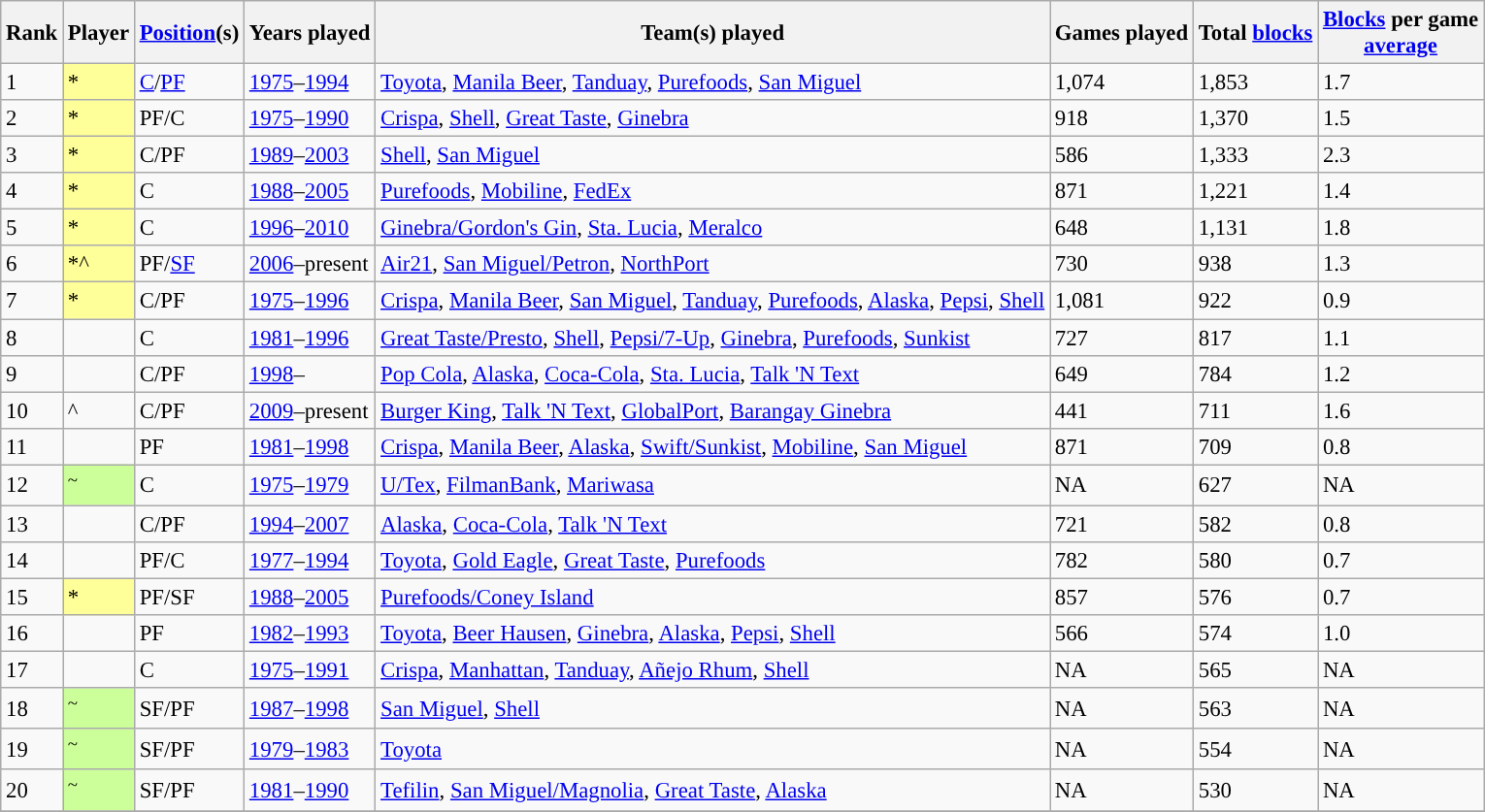<table class="wikitable sortable" style="font-size: 95%;">
<tr>
<th>Rank</th>
<th>Player</th>
<th><a href='#'>Position</a>(s)</th>
<th>Years played</th>
<th class="unsortable">Team(s) played</th>
<th>Games played</th>
<th>Total <a href='#'>blocks</a></th>
<th><a href='#'>Blocks</a> per game<br><a href='#'>average</a></th>
</tr>
<tr>
<td>1</td>
<td bgcolor="#FFFF99">*</td>
<td><a href='#'>C</a>/<a href='#'>PF</a></td>
<td><a href='#'>1975</a>–<a href='#'>1994</a></td>
<td><a href='#'>Toyota</a>, <a href='#'>Manila Beer</a>, <a href='#'>Tanduay</a>, <a href='#'>Purefoods</a>, <a href='#'>San Miguel</a></td>
<td>1,074</td>
<td>1,853</td>
<td>1.7</td>
</tr>
<tr>
<td>2</td>
<td bgcolor="#FFFF99">*</td>
<td>PF/C</td>
<td><a href='#'>1975</a>–<a href='#'>1990</a></td>
<td><a href='#'>Crispa</a>, <a href='#'>Shell</a>, <a href='#'>Great Taste</a>, <a href='#'>Ginebra</a></td>
<td>918</td>
<td>1,370</td>
<td>1.5</td>
</tr>
<tr>
<td>3</td>
<td bgcolor="#FFFF99">*</td>
<td>C/PF</td>
<td><a href='#'>1989</a>–<a href='#'>2003</a></td>
<td><a href='#'>Shell</a>, <a href='#'>San Miguel</a></td>
<td>586</td>
<td>1,333</td>
<td>2.3</td>
</tr>
<tr>
<td>4</td>
<td bgcolor="#FFFF99">*</td>
<td>C</td>
<td><a href='#'>1988</a>–<a href='#'>2005</a></td>
<td><a href='#'>Purefoods</a>, <a href='#'>Mobiline</a>, <a href='#'>FedEx</a></td>
<td>871</td>
<td>1,221</td>
<td>1.4</td>
</tr>
<tr>
<td>5</td>
<td style="background:#FFFF99">*</td>
<td>C</td>
<td><a href='#'>1996</a>–<a href='#'>2010</a></td>
<td><a href='#'>Ginebra/Gordon's Gin</a>, <a href='#'>Sta. Lucia</a>, <a href='#'>Meralco</a></td>
<td>648</td>
<td>1,131</td>
<td>1.8</td>
</tr>
<tr>
<td>6</td>
<td style="background:#FFFF99"><em></em>*^</td>
<td>PF/<a href='#'>SF</a></td>
<td><a href='#'>2006</a>–present</td>
<td><a href='#'>Air21</a>, <a href='#'>San Miguel/Petron</a>, <a href='#'>NorthPort</a></td>
<td>730</td>
<td>938</td>
<td>1.3</td>
</tr>
<tr>
<td>7</td>
<td bgcolor="#FFFF99">*</td>
<td>C/PF</td>
<td><a href='#'>1975</a>–<a href='#'>1996</a></td>
<td><a href='#'>Crispa</a>, <a href='#'>Manila Beer</a>, <a href='#'>San Miguel</a>, <a href='#'>Tanduay</a>, <a href='#'>Purefoods</a>, <a href='#'>Alaska</a>, <a href='#'>Pepsi</a>, <a href='#'>Shell</a></td>
<td>1,081</td>
<td>922</td>
<td>0.9</td>
</tr>
<tr>
<td>8</td>
<td></td>
<td>C</td>
<td><a href='#'>1981</a>–<a href='#'>1996</a></td>
<td><a href='#'>Great Taste/Presto</a>, <a href='#'>Shell</a>, <a href='#'>Pepsi/7-Up</a>, <a href='#'>Ginebra</a>, <a href='#'>Purefoods</a>, <a href='#'>Sunkist</a></td>
<td>727</td>
<td>817</td>
<td>1.1</td>
</tr>
<tr>
<td>9</td>
<td></td>
<td>C/PF</td>
<td><a href='#'>1998</a>–</td>
<td><a href='#'>Pop Cola</a>, <a href='#'>Alaska</a>, <a href='#'>Coca-Cola</a>, <a href='#'>Sta. Lucia</a>, <a href='#'>Talk 'N Text</a></td>
<td>649</td>
<td>784</td>
<td>1.2</td>
</tr>
<tr>
<td>10</td>
<td><em></em>^</td>
<td>C/PF</td>
<td><a href='#'>2009</a>–present</td>
<td><a href='#'>Burger King</a>, <a href='#'>Talk 'N Text</a>, <a href='#'>GlobalPort</a>, <a href='#'>Barangay Ginebra</a></td>
<td>441</td>
<td>711</td>
<td>1.6</td>
</tr>
<tr>
<td>11</td>
<td></td>
<td>PF</td>
<td><a href='#'>1981</a>–<a href='#'>1998</a></td>
<td><a href='#'>Crispa</a>, <a href='#'>Manila Beer</a>, <a href='#'>Alaska</a>, <a href='#'>Swift/Sunkist</a>, <a href='#'>Mobiline</a>, <a href='#'>San Miguel</a></td>
<td>871</td>
<td>709</td>
<td>0.8</td>
</tr>
<tr>
<td>12</td>
<td bgcolor="#CCFF99"><sup>~</sup></td>
<td>C</td>
<td><a href='#'>1975</a>–<a href='#'>1979</a></td>
<td><a href='#'>U/Tex</a>, <a href='#'>FilmanBank</a>, <a href='#'>Mariwasa</a></td>
<td>NA</td>
<td>627</td>
<td>NA</td>
</tr>
<tr>
<td>13</td>
<td></td>
<td>C/PF</td>
<td><a href='#'>1994</a>–<a href='#'>2007</a></td>
<td><a href='#'>Alaska</a>, <a href='#'>Coca-Cola</a>, <a href='#'>Talk 'N Text</a></td>
<td>721</td>
<td>582</td>
<td>0.8</td>
</tr>
<tr>
<td>14</td>
<td></td>
<td>PF/C</td>
<td><a href='#'>1977</a>–<a href='#'>1994</a></td>
<td><a href='#'>Toyota</a>, <a href='#'>Gold Eagle</a>, <a href='#'>Great Taste</a>, <a href='#'>Purefoods</a></td>
<td>782</td>
<td>580</td>
<td>0.7</td>
</tr>
<tr>
<td>15</td>
<td bgcolor="#FFFF99">*</td>
<td>PF/SF</td>
<td><a href='#'>1988</a>–<a href='#'>2005</a></td>
<td><a href='#'>Purefoods/Coney Island</a></td>
<td>857</td>
<td>576</td>
<td>0.7</td>
</tr>
<tr>
<td>16</td>
<td></td>
<td>PF</td>
<td><a href='#'>1982</a>–<a href='#'>1993</a></td>
<td><a href='#'>Toyota</a>, <a href='#'>Beer Hausen</a>, <a href='#'>Ginebra</a>, <a href='#'>Alaska</a>, <a href='#'>Pepsi</a>, <a href='#'>Shell</a></td>
<td>566</td>
<td>574</td>
<td>1.0</td>
</tr>
<tr>
<td>17</td>
<td></td>
<td>C</td>
<td><a href='#'>1975</a>–<a href='#'>1991</a></td>
<td><a href='#'>Crispa</a>, <a href='#'>Manhattan</a>, <a href='#'>Tanduay</a>, <a href='#'>Añejo Rhum</a>, <a href='#'>Shell</a></td>
<td>NA</td>
<td>565</td>
<td>NA</td>
</tr>
<tr>
<td>18</td>
<td bgcolor="#CCFF99"><sup>~</sup></td>
<td>SF/PF</td>
<td><a href='#'>1987</a>–<a href='#'>1998</a></td>
<td><a href='#'>San Miguel</a>, <a href='#'>Shell</a></td>
<td>NA</td>
<td>563</td>
<td>NA</td>
</tr>
<tr>
<td>19</td>
<td bgcolor="#CCFF99"><sup>~</sup></td>
<td>SF/PF</td>
<td><a href='#'>1979</a>–<a href='#'>1983</a></td>
<td><a href='#'>Toyota</a></td>
<td>NA</td>
<td>554</td>
<td>NA</td>
</tr>
<tr>
<td>20</td>
<td bgcolor="#CCFF99"><sup>~</sup></td>
<td>SF/PF</td>
<td><a href='#'>1981</a>–<a href='#'>1990</a></td>
<td><a href='#'>Tefilin</a>, <a href='#'>San Miguel/Magnolia</a>, <a href='#'>Great Taste</a>, <a href='#'>Alaska</a></td>
<td>NA</td>
<td>530</td>
<td>NA</td>
</tr>
<tr>
</tr>
</table>
